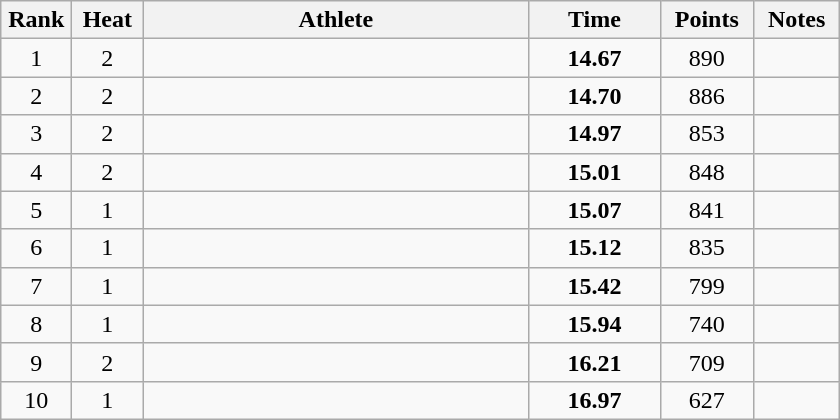<table class="wikitable" style="text-align:center">
<tr>
<th width=40>Rank</th>
<th width=40>Heat</th>
<th width=250>Athlete</th>
<th width=80>Time</th>
<th width=55>Points</th>
<th width=50>Notes</th>
</tr>
<tr>
<td>1</td>
<td>2</td>
<td align=left></td>
<td><strong>14.67</strong></td>
<td>890</td>
<td></td>
</tr>
<tr>
<td>2</td>
<td>2</td>
<td align=left></td>
<td><strong>14.70</strong></td>
<td>886</td>
<td></td>
</tr>
<tr>
<td>3</td>
<td>2</td>
<td align=left></td>
<td><strong>14.97</strong></td>
<td>853</td>
<td></td>
</tr>
<tr>
<td>4</td>
<td>2</td>
<td align=left></td>
<td><strong>15.01</strong></td>
<td>848</td>
<td></td>
</tr>
<tr>
<td>5</td>
<td>1</td>
<td align=left></td>
<td><strong>15.07</strong></td>
<td>841</td>
<td></td>
</tr>
<tr>
<td>6</td>
<td>1</td>
<td align=left></td>
<td><strong>15.12</strong></td>
<td>835</td>
<td></td>
</tr>
<tr>
<td>7</td>
<td>1</td>
<td align=left></td>
<td><strong>15.42</strong></td>
<td>799</td>
<td></td>
</tr>
<tr>
<td>8</td>
<td>1</td>
<td align=left></td>
<td><strong>15.94</strong></td>
<td>740</td>
<td></td>
</tr>
<tr>
<td>9</td>
<td>2</td>
<td align=left></td>
<td><strong>16.21</strong></td>
<td>709</td>
<td></td>
</tr>
<tr>
<td>10</td>
<td>1</td>
<td align=left></td>
<td><strong>16.97</strong></td>
<td>627</td>
<td></td>
</tr>
</table>
